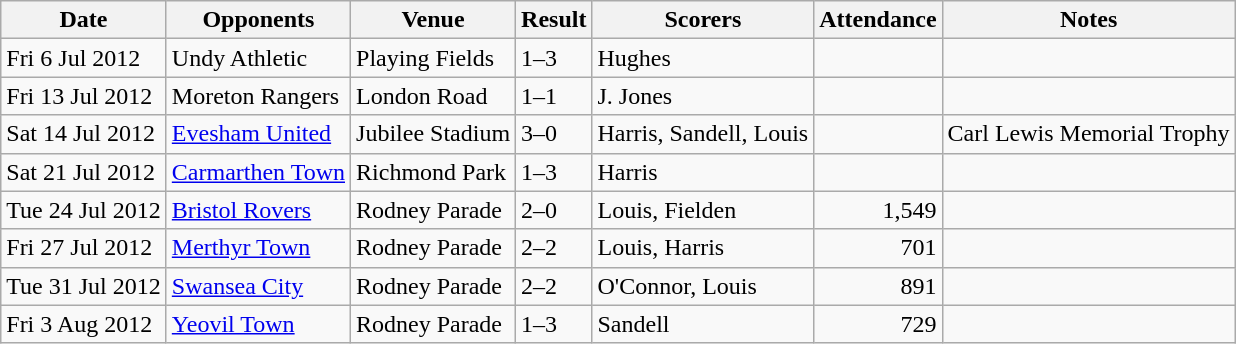<table class="wikitable">
<tr>
<th>Date</th>
<th>Opponents</th>
<th>Venue</th>
<th>Result</th>
<th>Scorers</th>
<th>Attendance</th>
<th>Notes</th>
</tr>
<tr>
<td>Fri 6 Jul 2012</td>
<td>Undy Athletic</td>
<td>Playing Fields</td>
<td>1–3</td>
<td>Hughes</td>
<td align="right"></td>
<td></td>
</tr>
<tr>
<td>Fri 13 Jul 2012</td>
<td>Moreton Rangers</td>
<td>London Road</td>
<td>1–1</td>
<td>J. Jones</td>
<td align="right"></td>
<td></td>
</tr>
<tr>
<td>Sat 14 Jul 2012</td>
<td><a href='#'>Evesham United</a></td>
<td>Jubilee Stadium</td>
<td>3–0</td>
<td>Harris, Sandell, Louis</td>
<td align="right"></td>
<td>Carl Lewis Memorial Trophy</td>
</tr>
<tr>
<td>Sat 21 Jul 2012</td>
<td><a href='#'>Carmarthen Town</a></td>
<td>Richmond Park</td>
<td>1–3</td>
<td>Harris</td>
<td align="right"></td>
<td></td>
</tr>
<tr>
<td>Tue 24 Jul 2012</td>
<td><a href='#'>Bristol Rovers</a></td>
<td>Rodney Parade</td>
<td>2–0</td>
<td>Louis, Fielden</td>
<td align="right">1,549</td>
<td></td>
</tr>
<tr>
<td>Fri 27 Jul 2012</td>
<td><a href='#'>Merthyr Town</a></td>
<td>Rodney Parade</td>
<td>2–2</td>
<td>Louis, Harris</td>
<td align="right">701</td>
<td></td>
</tr>
<tr>
<td>Tue 31 Jul 2012</td>
<td><a href='#'>Swansea City</a></td>
<td>Rodney Parade</td>
<td>2–2</td>
<td>O'Connor, Louis</td>
<td align="right">891</td>
<td></td>
</tr>
<tr>
<td>Fri 3 Aug 2012</td>
<td><a href='#'>Yeovil Town</a></td>
<td>Rodney Parade</td>
<td>1–3</td>
<td>Sandell</td>
<td align="right">729</td>
<td></td>
</tr>
</table>
